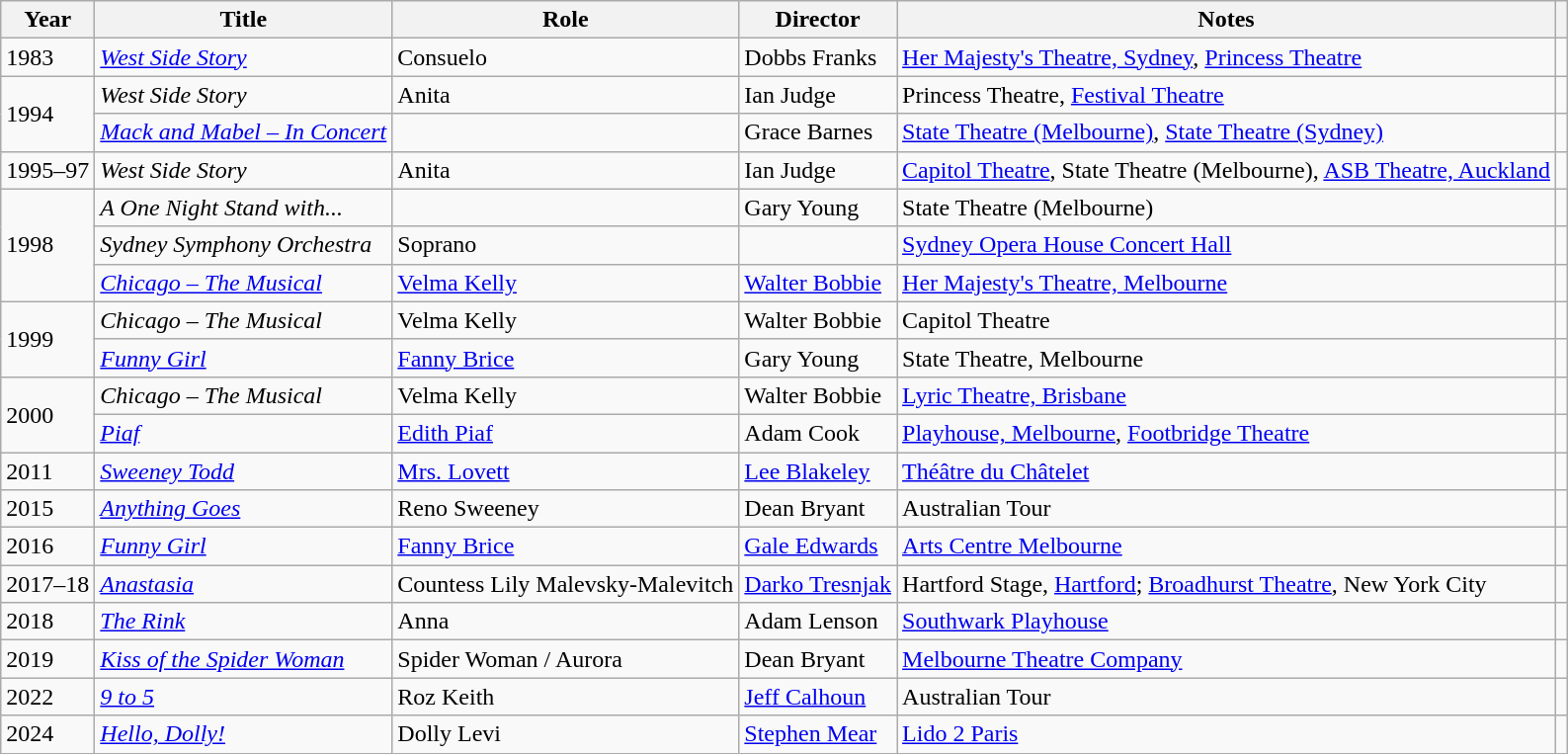<table class="wikitable">
<tr>
<th>Year</th>
<th>Title</th>
<th>Role</th>
<th>Director</th>
<th>Notes</th>
<th></th>
</tr>
<tr>
<td>1983</td>
<td><em><a href='#'>West Side Story</a></em></td>
<td>Consuelo</td>
<td>Dobbs Franks</td>
<td><a href='#'>Her Majesty's Theatre, Sydney</a>, <a href='#'>Princess Theatre</a></td>
<td></td>
</tr>
<tr>
<td rowspan="2">1994</td>
<td><em>West Side Story</em></td>
<td>Anita</td>
<td>Ian Judge</td>
<td>Princess Theatre, <a href='#'>Festival Theatre</a></td>
<td></td>
</tr>
<tr>
<td><em><a href='#'>Mack and Mabel – In Concert</a></em></td>
<td></td>
<td>Grace Barnes</td>
<td><a href='#'>State Theatre (Melbourne)</a>, <a href='#'>State Theatre (Sydney)</a></td>
<td></td>
</tr>
<tr>
<td>1995–97</td>
<td><em>West Side Story</em></td>
<td>Anita</td>
<td>Ian Judge</td>
<td><a href='#'>Capitol Theatre</a>, State Theatre (Melbourne), <a href='#'>ASB Theatre, Auckland</a></td>
<td></td>
</tr>
<tr>
<td rowspan="3">1998</td>
<td><em>A One Night Stand with...</em></td>
<td></td>
<td>Gary Young</td>
<td>State Theatre (Melbourne)</td>
<td></td>
</tr>
<tr>
<td><em>Sydney Symphony Orchestra</em></td>
<td>Soprano</td>
<td></td>
<td><a href='#'>Sydney Opera House Concert Hall</a></td>
<td></td>
</tr>
<tr>
<td><em><a href='#'>Chicago – The Musical</a></em></td>
<td><a href='#'>Velma Kelly</a></td>
<td><a href='#'>Walter Bobbie</a></td>
<td><a href='#'>Her Majesty's Theatre, Melbourne</a></td>
<td></td>
</tr>
<tr>
<td rowspan="2">1999</td>
<td><em>Chicago – The Musical</em></td>
<td>Velma Kelly</td>
<td>Walter Bobbie</td>
<td>Capitol Theatre</td>
<td></td>
</tr>
<tr>
<td><em><a href='#'>Funny Girl</a></em></td>
<td><a href='#'>Fanny Brice</a></td>
<td>Gary Young</td>
<td>State Theatre, Melbourne</td>
<td></td>
</tr>
<tr>
<td rowspan="2">2000</td>
<td><em>Chicago – The Musical</em></td>
<td>Velma Kelly</td>
<td>Walter Bobbie</td>
<td><a href='#'>Lyric Theatre, Brisbane</a></td>
<td></td>
</tr>
<tr>
<td><em><a href='#'>Piaf</a></em></td>
<td><a href='#'>Edith Piaf</a></td>
<td>Adam Cook</td>
<td><a href='#'>Playhouse, Melbourne</a>, <a href='#'>Footbridge Theatre</a></td>
<td></td>
</tr>
<tr>
<td>2011</td>
<td><em><a href='#'>Sweeney Todd</a></em></td>
<td><a href='#'>Mrs. Lovett</a></td>
<td><a href='#'>Lee Blakeley</a></td>
<td><a href='#'>Théâtre du Châtelet</a></td>
<td></td>
</tr>
<tr>
<td>2015</td>
<td><em><a href='#'>Anything Goes</a></em></td>
<td>Reno Sweeney</td>
<td>Dean Bryant</td>
<td>Australian Tour</td>
<td></td>
</tr>
<tr>
<td>2016</td>
<td><em><a href='#'>Funny Girl</a></em></td>
<td><a href='#'>Fanny Brice</a></td>
<td><a href='#'>Gale Edwards</a></td>
<td><a href='#'>Arts Centre Melbourne</a></td>
<td></td>
</tr>
<tr>
<td>2017–18</td>
<td><em><a href='#'>Anastasia</a></em></td>
<td>Countess Lily Malevsky-Malevitch</td>
<td><a href='#'>Darko Tresnjak</a></td>
<td>Hartford Stage, <a href='#'>Hartford</a>; <a href='#'>Broadhurst Theatre</a>, New York City</td>
<td></td>
</tr>
<tr>
<td>2018</td>
<td><em><a href='#'>The Rink</a></em></td>
<td>Anna</td>
<td>Adam Lenson</td>
<td><a href='#'>Southwark Playhouse</a></td>
<td></td>
</tr>
<tr>
<td>2019</td>
<td><em><a href='#'>Kiss of the Spider Woman</a></em></td>
<td>Spider Woman / Aurora</td>
<td>Dean Bryant</td>
<td><a href='#'>Melbourne Theatre Company</a></td>
<td></td>
</tr>
<tr>
<td>2022</td>
<td><em><a href='#'>9 to 5</a></em></td>
<td>Roz Keith</td>
<td><a href='#'>Jeff Calhoun</a></td>
<td>Australian Tour</td>
<td></td>
</tr>
<tr>
<td>2024</td>
<td><a href='#'><em>Hello, Dolly!</em></a></td>
<td>Dolly Levi</td>
<td><a href='#'>Stephen Mear</a></td>
<td><a href='#'>Lido 2 Paris</a></td>
<td></td>
</tr>
</table>
